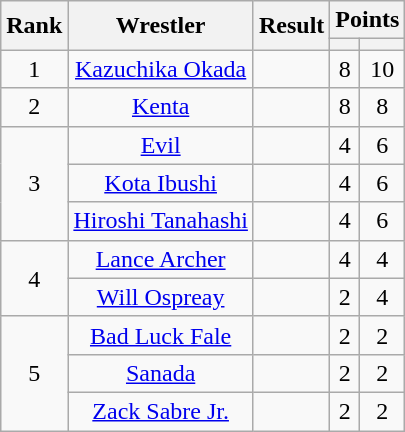<table class="wikitable mw-collapsible mw-collapsed" plainrowheaders sortable" style="text-align: center">
<tr>
<th scope="col" rowspan="2">Rank</th>
<th scope="col" rowspan="2">Wrestler</th>
<th scope="col" rowspan="2">Result</th>
<th scope="col" colspan="2">Points</th>
</tr>
<tr>
<th></th>
<th></th>
</tr>
<tr>
<td>1</td>
<td><a href='#'>Kazuchika Okada</a></td>
<td></td>
<td>8</td>
<td>10</td>
</tr>
<tr>
<td>2</td>
<td><a href='#'>Kenta</a></td>
<td></td>
<td>8</td>
<td>8</td>
</tr>
<tr>
<td rowspan="3">3</td>
<td><a href='#'>Evil</a></td>
<td></td>
<td>4</td>
<td>6</td>
</tr>
<tr>
<td><a href='#'>Kota Ibushi</a></td>
<td></td>
<td>4</td>
<td>6</td>
</tr>
<tr>
<td><a href='#'>Hiroshi Tanahashi</a></td>
<td></td>
<td>4</td>
<td>6</td>
</tr>
<tr>
<td rowspan="2">4</td>
<td><a href='#'>Lance Archer</a></td>
<td></td>
<td>4</td>
<td>4</td>
</tr>
<tr>
<td><a href='#'>Will Ospreay</a></td>
<td></td>
<td>2</td>
<td>4</td>
</tr>
<tr>
<td rowspan="3">5</td>
<td><a href='#'>Bad Luck Fale</a></td>
<td></td>
<td>2</td>
<td>2</td>
</tr>
<tr>
<td><a href='#'>Sanada</a></td>
<td></td>
<td>2</td>
<td>2</td>
</tr>
<tr>
<td><a href='#'>Zack Sabre Jr.</a></td>
<td></td>
<td>2</td>
<td>2</td>
</tr>
</table>
